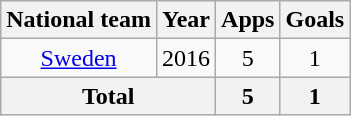<table class="wikitable" style="text-align:center">
<tr>
<th>National team</th>
<th>Year</th>
<th>Apps</th>
<th>Goals</th>
</tr>
<tr>
<td><a href='#'>Sweden</a></td>
<td>2016</td>
<td>5</td>
<td>1</td>
</tr>
<tr>
<th colspan="2">Total</th>
<th>5</th>
<th>1</th>
</tr>
</table>
